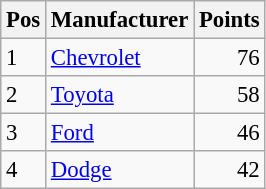<table class="wikitable" style="font-size: 95%;">
<tr>
<th>Pos</th>
<th>Manufacturer</th>
<th>Points</th>
</tr>
<tr>
<td>1</td>
<td><a href='#'>Chevrolet</a></td>
<td style="text-align:right;">76</td>
</tr>
<tr>
<td>2</td>
<td><a href='#'>Toyota</a></td>
<td style="text-align:right;">58</td>
</tr>
<tr>
<td>3</td>
<td><a href='#'>Ford</a></td>
<td style="text-align:right;">46</td>
</tr>
<tr>
<td>4</td>
<td><a href='#'>Dodge</a></td>
<td style="text-align:right;">42</td>
</tr>
</table>
